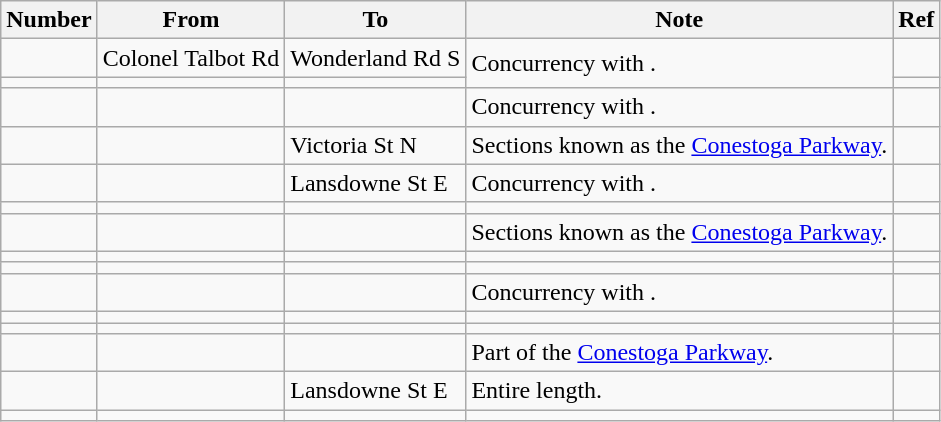<table class="wikitable sortable">
<tr>
<th>Number</th>
<th>From</th>
<th>To</th>
<th>Note</th>
<th>Ref</th>
</tr>
<tr>
<td></td>
<td>Colonel Talbot Rd</td>
<td>Wonderland Rd S</td>
<td rowspan="2">Concurrency with .</td>
<td></td>
</tr>
<tr>
<td></td>
<td></td>
<td></td>
<td></td>
</tr>
<tr>
<td></td>
<td></td>
<td></td>
<td>Concurrency with .</td>
<td></td>
</tr>
<tr>
<td></td>
<td></td>
<td>Victoria St N</td>
<td>Sections known as the <a href='#'>Conestoga Parkway</a>.</td>
<td></td>
</tr>
<tr>
<td></td>
<td></td>
<td>Lansdowne St E</td>
<td>Concurrency with .</td>
<td></td>
</tr>
<tr>
<td></td>
<td></td>
<td></td>
<td></td>
<td></td>
</tr>
<tr>
<td></td>
<td></td>
<td></td>
<td>Sections known as the <a href='#'>Conestoga Parkway</a>.</td>
<td></td>
</tr>
<tr>
<td></td>
<td></td>
<td></td>
<td></td>
<td></td>
</tr>
<tr>
<td></td>
<td></td>
<td></td>
<td></td>
<td></td>
</tr>
<tr>
<td></td>
<td></td>
<td></td>
<td>Concurrency with .</td>
<td></td>
</tr>
<tr>
<td></td>
<td></td>
<td></td>
<td></td>
<td></td>
</tr>
<tr>
<td></td>
<td></td>
<td></td>
<td></td>
<td></td>
</tr>
<tr>
<td></td>
<td></td>
<td></td>
<td>Part of the <a href='#'>Conestoga Parkway</a>.</td>
<td></td>
</tr>
<tr>
<td></td>
<td></td>
<td>Lansdowne St E</td>
<td>Entire length.</td>
<td></td>
</tr>
<tr>
<td></td>
<td></td>
<td></td>
<td></td>
<td></td>
</tr>
</table>
